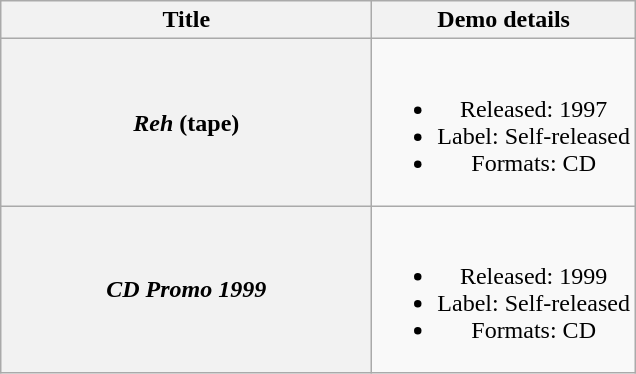<table class="wikitable plainrowheaders" style="text-align:center;">
<tr>
<th scope="col" style="width:15em;">Title</th>
<th scope="col">Demo details</th>
</tr>
<tr>
<th scope="row"><em>Reh</em> (tape)</th>
<td><br><ul><li>Released: 1997</li><li>Label: Self-released</li><li>Formats: CD</li></ul></td>
</tr>
<tr>
<th scope="row"><em>CD Promo 1999</em></th>
<td><br><ul><li>Released: 1999</li><li>Label: Self-released</li><li>Formats: CD</li></ul></td>
</tr>
</table>
